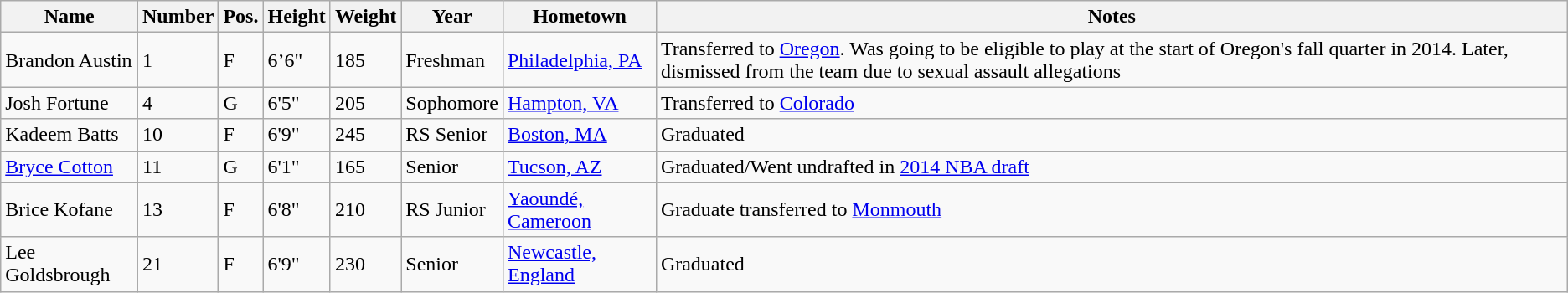<table class="wikitable sortable" border="1">
<tr>
<th>Name</th>
<th>Number</th>
<th>Pos.</th>
<th>Height</th>
<th>Weight</th>
<th>Year</th>
<th>Hometown</th>
<th class="unsortable">Notes</th>
</tr>
<tr>
<td>Brandon Austin</td>
<td>1</td>
<td>F</td>
<td>6’6"</td>
<td>185</td>
<td>Freshman</td>
<td><a href='#'>Philadelphia, PA</a></td>
<td>Transferred to <a href='#'>Oregon</a>. Was going to be eligible to play at the start of Oregon's fall quarter in 2014. Later, dismissed from the team due to sexual assault allegations</td>
</tr>
<tr>
<td>Josh Fortune</td>
<td>4</td>
<td>G</td>
<td>6'5"</td>
<td>205</td>
<td>Sophomore</td>
<td><a href='#'>Hampton, VA</a></td>
<td>Transferred to <a href='#'>Colorado</a></td>
</tr>
<tr>
<td>Kadeem Batts</td>
<td>10</td>
<td>F</td>
<td>6'9"</td>
<td>245</td>
<td>RS Senior</td>
<td><a href='#'>Boston, MA</a></td>
<td>Graduated</td>
</tr>
<tr>
<td><a href='#'>Bryce Cotton</a></td>
<td>11</td>
<td>G</td>
<td>6'1"</td>
<td>165</td>
<td>Senior</td>
<td><a href='#'>Tucson, AZ</a></td>
<td>Graduated/Went undrafted in <a href='#'>2014 NBA draft</a></td>
</tr>
<tr>
<td>Brice Kofane</td>
<td>13</td>
<td>F</td>
<td>6'8"</td>
<td>210</td>
<td>RS Junior</td>
<td><a href='#'>Yaoundé, Cameroon</a></td>
<td>Graduate transferred to <a href='#'>Monmouth</a></td>
</tr>
<tr>
<td>Lee Goldsbrough</td>
<td>21</td>
<td>F</td>
<td>6'9"</td>
<td>230</td>
<td>Senior</td>
<td><a href='#'>Newcastle, England</a></td>
<td>Graduated</td>
</tr>
</table>
